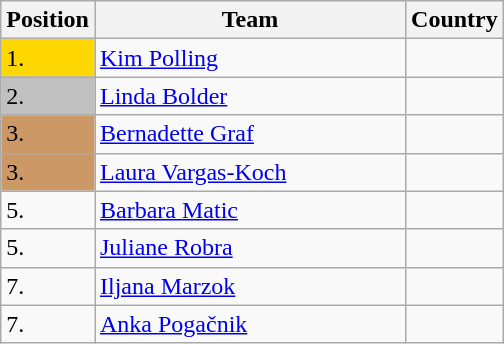<table class=wikitable>
<tr>
<th width=10>Position</th>
<th width=200>Team</th>
<th>Country</th>
</tr>
<tr>
<td bgcolor=gold>1.</td>
<td><a href='#'>Kim Polling</a></td>
<td></td>
</tr>
<tr>
<td bgcolor="silver">2.</td>
<td><a href='#'>Linda Bolder</a></td>
<td></td>
</tr>
<tr>
<td bgcolor="CC9966">3.</td>
<td><a href='#'>Bernadette Graf</a></td>
<td></td>
</tr>
<tr>
<td bgcolor="CC9966">3.</td>
<td><a href='#'>Laura Vargas-Koch</a></td>
<td></td>
</tr>
<tr>
<td>5.</td>
<td><a href='#'>Barbara Matic</a></td>
<td></td>
</tr>
<tr>
<td>5.</td>
<td><a href='#'>Juliane Robra</a></td>
<td></td>
</tr>
<tr>
<td>7.</td>
<td><a href='#'>Iljana Marzok</a></td>
<td></td>
</tr>
<tr>
<td>7.</td>
<td><a href='#'>Anka Pogačnik</a></td>
<td></td>
</tr>
</table>
